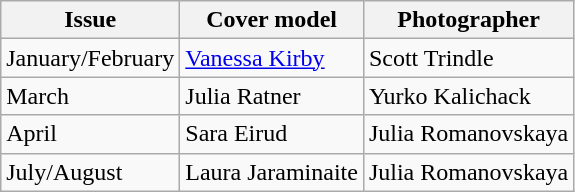<table class="sortable wikitable">
<tr>
<th>Issue</th>
<th>Cover model</th>
<th>Photographer</th>
</tr>
<tr>
<td>January/February</td>
<td><a href='#'>Vanessa Kirby</a></td>
<td>Scott Trindle</td>
</tr>
<tr>
<td>March</td>
<td>Julia Ratner</td>
<td>Yurko Kalichack</td>
</tr>
<tr>
<td>April</td>
<td>Sara Eirud</td>
<td>Julia Romanovskaya</td>
</tr>
<tr>
<td>July/August</td>
<td>Laura Jaraminaite</td>
<td>Julia Romanovskaya</td>
</tr>
</table>
